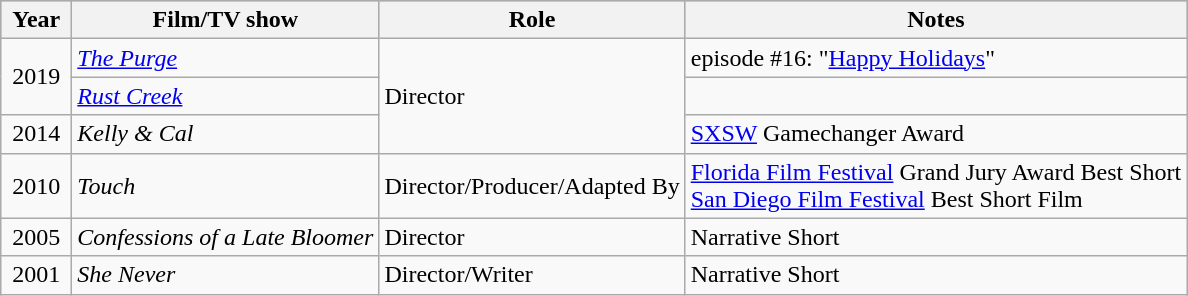<table class=wikitable>
<tr style=background:#B0C4DE>
<th>Year</th>
<th>Film/TV show</th>
<th>Role</th>
<th>Notes</th>
</tr>
<tr>
<td style=width:40px align=center rowspan=2>2019</td>
<td><em><a href='#'>The Purge</a></em></td>
<td rowspan=3>Director</td>
<td>episode #16: "<a href='#'>Happy Holidays</a>"</td>
</tr>
<tr>
<td><em><a href='#'>Rust Creek</a></em></td>
<td></td>
</tr>
<tr>
<td style=width:40px align=center>2014</td>
<td><em>Kelly & Cal</em></td>
<td><a href='#'>SXSW</a> Gamechanger Award</td>
</tr>
<tr>
<td style=width:40px align=center>2010</td>
<td><em>Touch</em></td>
<td>Director/Producer/Adapted By</td>
<td><a href='#'>Florida Film Festival</a> Grand Jury Award Best Short<br> <a href='#'>San Diego Film Festival</a> Best Short Film</td>
</tr>
<tr>
<td style=width:40px align=center>2005</td>
<td><em>Confessions of a Late Bloomer</em></td>
<td>Director</td>
<td>Narrative Short</td>
</tr>
<tr>
<td style=width:40px align=center>2001</td>
<td><em>She Never</em></td>
<td>Director/Writer</td>
<td>Narrative Short</td>
</tr>
</table>
